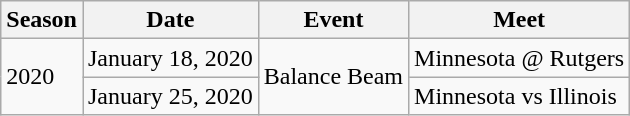<table class="wikitable">
<tr>
<th>Season</th>
<th>Date</th>
<th>Event</th>
<th>Meet</th>
</tr>
<tr>
<td rowspan="2">2020</td>
<td>January 18, 2020</td>
<td rowspan="2">Balance Beam</td>
<td>Minnesota @ Rutgers</td>
</tr>
<tr>
<td>January 25, 2020</td>
<td>Minnesota vs Illinois</td>
</tr>
</table>
